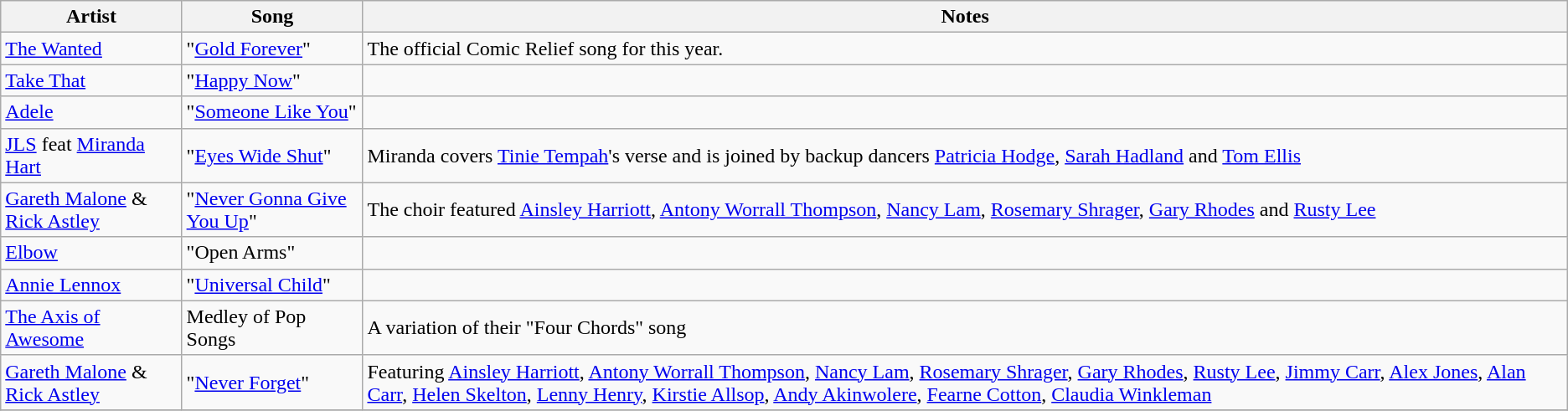<table class="wikitable" border="1">
<tr>
<th>Artist</th>
<th>Song</th>
<th>Notes</th>
</tr>
<tr>
<td><a href='#'>The Wanted</a></td>
<td>"<a href='#'>Gold Forever</a>"</td>
<td>The official Comic Relief song for this year.</td>
</tr>
<tr>
<td><a href='#'>Take That</a></td>
<td>"<a href='#'>Happy Now</a>"</td>
<td></td>
</tr>
<tr>
<td><a href='#'>Adele</a></td>
<td>"<a href='#'>Someone Like You</a>"</td>
<td></td>
</tr>
<tr>
<td><a href='#'>JLS</a> feat <a href='#'>Miranda Hart</a></td>
<td>"<a href='#'>Eyes Wide Shut</a>"</td>
<td>Miranda covers <a href='#'>Tinie Tempah</a>'s verse and is joined by backup dancers <a href='#'>Patricia Hodge</a>, <a href='#'>Sarah Hadland</a> and <a href='#'>Tom Ellis</a></td>
</tr>
<tr>
<td><a href='#'>Gareth Malone</a> & <a href='#'>Rick Astley</a></td>
<td>"<a href='#'>Never Gonna Give You Up</a>"</td>
<td>The choir featured <a href='#'>Ainsley Harriott</a>, <a href='#'>Antony Worrall Thompson</a>, <a href='#'>Nancy Lam</a>, <a href='#'>Rosemary Shrager</a>, <a href='#'>Gary Rhodes</a> and <a href='#'>Rusty Lee</a></td>
</tr>
<tr>
<td><a href='#'>Elbow</a></td>
<td>"Open Arms"</td>
<td></td>
</tr>
<tr>
<td><a href='#'>Annie Lennox</a></td>
<td>"<a href='#'>Universal Child</a>"</td>
<td></td>
</tr>
<tr>
<td><a href='#'>The Axis of Awesome</a></td>
<td>Medley of Pop Songs</td>
<td>A variation of their "Four Chords" song</td>
</tr>
<tr>
<td><a href='#'>Gareth Malone</a> & <a href='#'>Rick Astley</a></td>
<td>"<a href='#'>Never Forget</a>"</td>
<td>Featuring <a href='#'>Ainsley Harriott</a>, <a href='#'>Antony Worrall Thompson</a>, <a href='#'>Nancy Lam</a>, <a href='#'>Rosemary Shrager</a>, <a href='#'>Gary Rhodes</a>, <a href='#'>Rusty Lee</a>, <a href='#'>Jimmy Carr</a>, <a href='#'>Alex Jones</a>, <a href='#'>Alan Carr</a>, <a href='#'>Helen Skelton</a>, <a href='#'>Lenny Henry</a>, <a href='#'>Kirstie Allsop</a>, <a href='#'>Andy Akinwolere</a>, <a href='#'>Fearne Cotton</a>, <a href='#'>Claudia Winkleman</a></td>
</tr>
<tr>
</tr>
</table>
